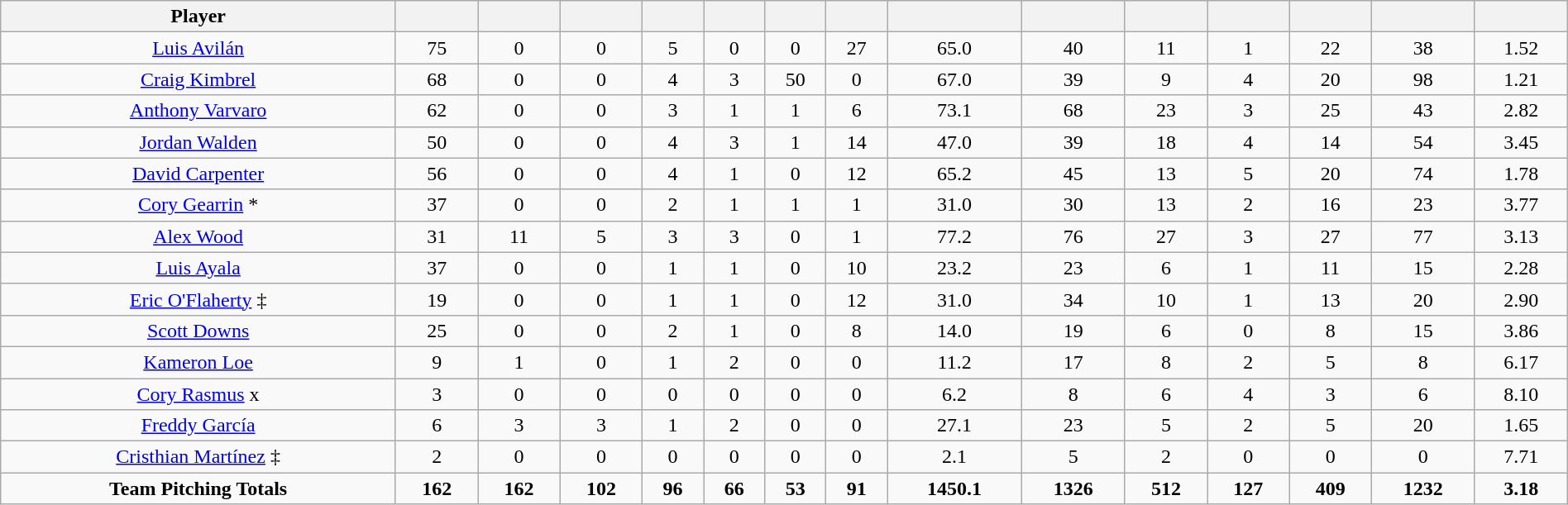<table class="wikitable sortable" style="width:100%;">
<tr align=center>
<th>Player</th>
<th></th>
<th></th>
<th></th>
<th></th>
<th></th>
<th></th>
<th></th>
<th></th>
<th></th>
<th></th>
<th></th>
<th></th>
<th></th>
<th></th>
</tr>
<tr align=center>
<td><a href='#'>Luis Avilán</a></td>
<td>75</td>
<td>0</td>
<td>0</td>
<td>5</td>
<td>0</td>
<td>0</td>
<td>27</td>
<td>65.0</td>
<td>40</td>
<td>11</td>
<td>1</td>
<td>22</td>
<td>38</td>
<td>1.52</td>
</tr>
<tr align=center>
<td><a href='#'>Craig Kimbrel</a></td>
<td>68</td>
<td>0</td>
<td>0</td>
<td>4</td>
<td>3</td>
<td>50</td>
<td>0</td>
<td>67.0</td>
<td>39</td>
<td>9</td>
<td>4</td>
<td>20</td>
<td>98</td>
<td>1.21</td>
</tr>
<tr align=center>
<td><a href='#'>Anthony Varvaro</a></td>
<td>62</td>
<td>0</td>
<td>0</td>
<td>3</td>
<td>1</td>
<td>1</td>
<td>6</td>
<td>73.1</td>
<td>68</td>
<td>23</td>
<td>3</td>
<td>25</td>
<td>43</td>
<td>2.82</td>
</tr>
<tr align=center>
<td><a href='#'>Jordan Walden</a></td>
<td>50</td>
<td>0</td>
<td>0</td>
<td>4</td>
<td>3</td>
<td>1</td>
<td>14</td>
<td>47.0</td>
<td>39</td>
<td>18</td>
<td>4</td>
<td>14</td>
<td>54</td>
<td>3.45</td>
</tr>
<tr align=center>
<td><a href='#'>David Carpenter</a></td>
<td>56</td>
<td>0</td>
<td>0</td>
<td>4</td>
<td>1</td>
<td>0</td>
<td>12</td>
<td>65.2</td>
<td>45</td>
<td>13</td>
<td>5</td>
<td>20</td>
<td>74</td>
<td>1.78</td>
</tr>
<tr align=center>
<td><a href='#'>Cory Gearrin</a> *</td>
<td>37</td>
<td>0</td>
<td>0</td>
<td>2</td>
<td>1</td>
<td>1</td>
<td>1</td>
<td>31.0</td>
<td>30</td>
<td>13</td>
<td>2</td>
<td>16</td>
<td>23</td>
<td>3.77</td>
</tr>
<tr align=center>
<td><a href='#'>Alex Wood</a></td>
<td>31</td>
<td>11</td>
<td>5</td>
<td>3</td>
<td>3</td>
<td>0</td>
<td>1</td>
<td>77.2</td>
<td>76</td>
<td>27</td>
<td>3</td>
<td>27</td>
<td>77</td>
<td>3.13</td>
</tr>
<tr align=center>
<td><a href='#'>Luis Ayala</a></td>
<td>37</td>
<td>0</td>
<td>0</td>
<td>1</td>
<td>1</td>
<td>0</td>
<td>10</td>
<td>23.2</td>
<td>23</td>
<td>6</td>
<td>1</td>
<td>11</td>
<td>15</td>
<td>2.28</td>
</tr>
<tr align=center>
<td><a href='#'>Eric O'Flaherty</a> ‡</td>
<td>19</td>
<td>0</td>
<td>0</td>
<td>1</td>
<td>1</td>
<td>0</td>
<td>12</td>
<td>31.0</td>
<td>34</td>
<td>10</td>
<td>1</td>
<td>13</td>
<td>20</td>
<td>2.90</td>
</tr>
<tr align=center>
<td><a href='#'>Scott Downs</a></td>
<td>25</td>
<td>0</td>
<td>0</td>
<td>2</td>
<td>1</td>
<td>0</td>
<td>8</td>
<td>14.0</td>
<td>19</td>
<td>6</td>
<td>0</td>
<td>8</td>
<td>15</td>
<td>3.86</td>
</tr>
<tr align=center>
<td><a href='#'>Kameron Loe</a></td>
<td>9</td>
<td>1</td>
<td>0</td>
<td>1</td>
<td>2</td>
<td>0</td>
<td>0</td>
<td>11.2</td>
<td>17</td>
<td>8</td>
<td>2</td>
<td>5</td>
<td>8</td>
<td>6.17</td>
</tr>
<tr align=center>
<td><a href='#'>Cory Rasmus</a> x</td>
<td>3</td>
<td>0</td>
<td>0</td>
<td>0</td>
<td>0</td>
<td>0</td>
<td>0</td>
<td>6.2</td>
<td>8</td>
<td>6</td>
<td>4</td>
<td>3</td>
<td>6</td>
<td>8.10</td>
</tr>
<tr align=center>
<td><a href='#'>Freddy García</a></td>
<td>6</td>
<td>3</td>
<td>3</td>
<td>1</td>
<td>2</td>
<td>0</td>
<td>0</td>
<td>27.1</td>
<td>23</td>
<td>5</td>
<td>2</td>
<td>5</td>
<td>20</td>
<td>1.65</td>
</tr>
<tr align=center>
<td><a href='#'>Cristhian Martínez</a> ‡</td>
<td>2</td>
<td>0</td>
<td>0</td>
<td>0</td>
<td>0</td>
<td>0</td>
<td>0</td>
<td>2.1</td>
<td>5</td>
<td>2</td>
<td>0</td>
<td>0</td>
<td>0</td>
<td>7.71</td>
</tr>
<tr align=center>
<td><strong>Team Pitching Totals</strong></td>
<td><strong>162</strong></td>
<td><strong>162</strong></td>
<td><strong>102</strong></td>
<td><strong>96</strong></td>
<td><strong>66</strong></td>
<td><strong>53</strong></td>
<td><strong>91</strong></td>
<td><strong>1450.1</strong></td>
<td><strong>1326</strong></td>
<td><strong>512</strong></td>
<td><strong>127</strong></td>
<td><strong>409</strong></td>
<td><strong>1232</strong></td>
<td><strong>3.18</strong></td>
</tr>
</table>
